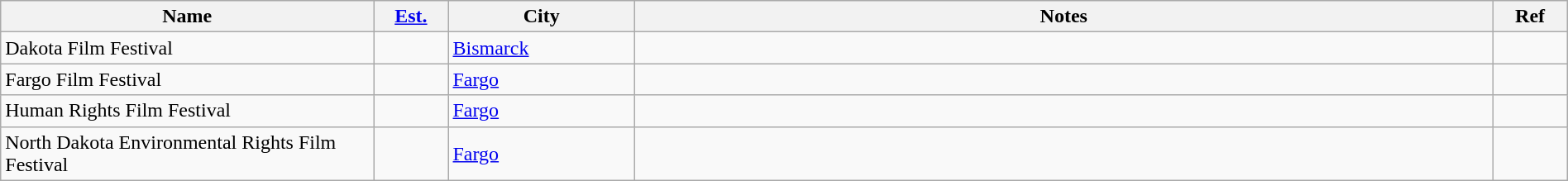<table class="wikitable sortable" width=100%>
<tr>
<th style="width:20%;">Name</th>
<th style="width:4%;"><a href='#'>Est.</a></th>
<th style="width:10%;">City</th>
<th style="width:46%;">Notes</th>
<th style="width:4%;">Ref</th>
</tr>
<tr>
<td>Dakota Film Festival</td>
<td></td>
<td><a href='#'>Bismarck</a></td>
<td></td>
<td></td>
</tr>
<tr>
<td>Fargo Film Festival</td>
<td></td>
<td><a href='#'>Fargo</a></td>
<td></td>
<td></td>
</tr>
<tr>
<td>Human Rights Film Festival</td>
<td></td>
<td><a href='#'>Fargo</a></td>
<td></td>
<td></td>
</tr>
<tr>
<td>North Dakota Environmental Rights Film Festival</td>
<td></td>
<td><a href='#'>Fargo</a></td>
<td></td>
<td></td>
</tr>
</table>
